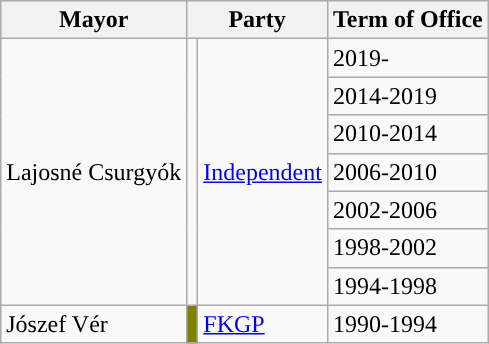<table class="wikitable">
<tr>
<th>Mayor</th>
<th colspan="2">Party</th>
<th>Term of Office</th>
</tr>
<tr>
<td rowspan="7">Lajosné Csurgyók</td>
<td rowspan="7" style="background-color:"></td>
<td rowspan="7"><a href='#'>Independent</a></td>
<td>2019-</td>
</tr>
<tr>
<td>2014-2019</td>
</tr>
<tr>
<td>2010-2014</td>
</tr>
<tr>
<td>2006-2010</td>
</tr>
<tr>
<td>2002-2006</td>
</tr>
<tr>
<td>1998-2002</td>
</tr>
<tr>
<td>1994-1998</td>
</tr>
<tr>
<td>Jószef Vér</td>
<td style="background-color:#808000"></td>
<td><a href='#'>FKGP</a></td>
<td>1990-1994</td>
</tr>
</table>
